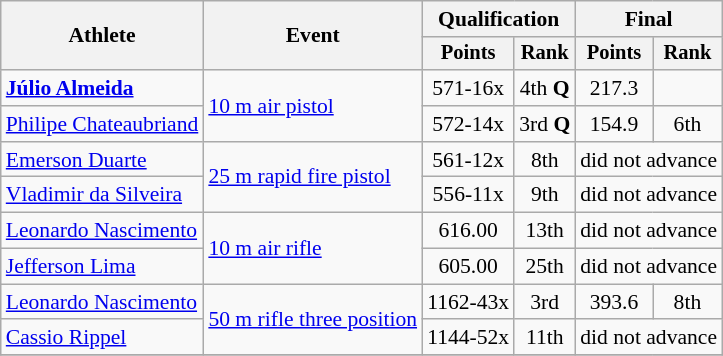<table class=wikitable style=font-size:90%;text-align:center>
<tr>
<th rowspan=2>Athlete</th>
<th rowspan=2>Event</th>
<th colspan=2>Qualification</th>
<th colspan=2>Final</th>
</tr>
<tr style=font-size:95%>
<th>Points</th>
<th>Rank</th>
<th>Points</th>
<th>Rank</th>
</tr>
<tr>
<td align=left><strong><a href='#'>Júlio Almeida</a></strong></td>
<td align=left rowspan=2><a href='#'>10 m air pistol</a></td>
<td>571-16x</td>
<td>4th <strong>Q</strong></td>
<td>217.3</td>
<td></td>
</tr>
<tr>
<td align=left><a href='#'>Philipe Chateaubriand</a></td>
<td>572-14x</td>
<td>3rd <strong>Q</strong></td>
<td>154.9</td>
<td>6th</td>
</tr>
<tr>
<td align=left><a href='#'>Emerson Duarte</a></td>
<td align=left rowspan=2><a href='#'>25 m rapid fire pistol</a></td>
<td>561-12x</td>
<td>8th</td>
<td align=center colspan=2>did not advance</td>
</tr>
<tr>
<td align=left><a href='#'>Vladimir da Silveira</a></td>
<td>556-11x</td>
<td>9th</td>
<td align=center colspan=2>did not advance</td>
</tr>
<tr>
<td align=left><a href='#'>Leonardo Nascimento</a></td>
<td align=left rowspan=2><a href='#'>10 m air rifle</a></td>
<td>616.00</td>
<td>13th</td>
<td align=center colspan=2>did not advance</td>
</tr>
<tr>
<td align=left><a href='#'>Jefferson Lima</a></td>
<td>605.00</td>
<td>25th</td>
<td align=center colspan=2>did not advance</td>
</tr>
<tr>
<td align=left><a href='#'>Leonardo Nascimento</a></td>
<td align=left rowspan=2><a href='#'>50 m rifle three position</a></td>
<td>1162-43x</td>
<td>3rd</td>
<td>393.6</td>
<td>8th</td>
</tr>
<tr>
<td align=left><a href='#'>Cassio Rippel</a></td>
<td>1144-52x</td>
<td>11th</td>
<td align=center colspan=2>did not advance</td>
</tr>
<tr>
</tr>
</table>
